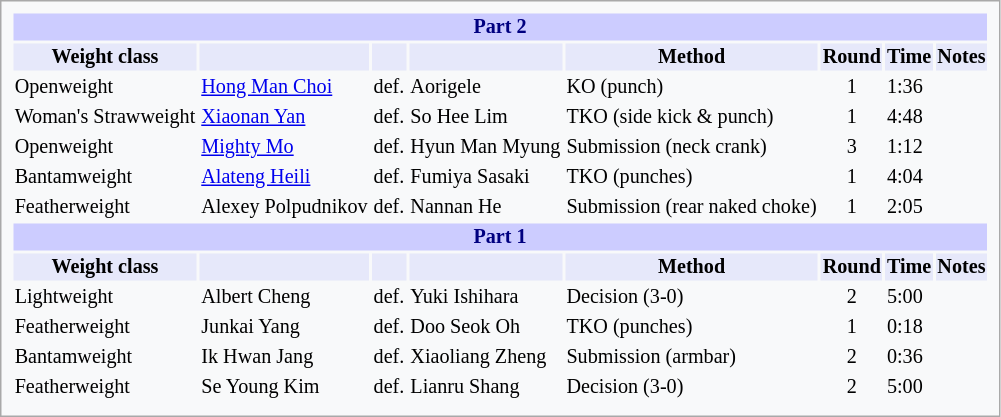<table style="font-size: 84%; border: 1px solid darkgray; padding: 0.43em; background-color: #F8F9FA;">
<tr>
<th colspan="8" style="background-color: #ccf; color: #000080; text-align: center;">Part 2</th>
</tr>
<tr>
<th colspan="1" style="background-color: #E6E8FA; color: #000000; text-align: center;">Weight class</th>
<th colspan="1" style="background-color: #E6E8FA; color: #000000; text-align: center;"></th>
<th colspan="1" style="background-color: #E6E8FA; color: #000000; text-align: center;"></th>
<th colspan="1" style="background-color: #E6E8FA; color: #000000; text-align: center;"></th>
<th colspan="1" style="background-color: #E6E8FA; color: #000000; text-align: center;">Method</th>
<th colspan="1" style="background-color: #E6E8FA; color: #000000; text-align: center;">Round</th>
<th colspan="1" style="background-color: #E6E8FA; color: #000000; text-align: center;">Time</th>
<th colspan="1" style="background-color: #E6E8FA; color: #000000; text-align: center;">Notes</th>
</tr>
<tr>
<td>Openweight</td>
<td> <a href='#'>Hong Man Choi</a></td>
<td>def.</td>
<td> Aorigele</td>
<td>KO (punch)</td>
<td align="center">1</td>
<td>1:36</td>
<td></td>
</tr>
<tr>
<td>Woman's Strawweight</td>
<td> <a href='#'>Xiaonan Yan</a></td>
<td>def.</td>
<td> So Hee Lim</td>
<td>TKO (side kick & punch)</td>
<td align="center">1</td>
<td>4:48</td>
<td></td>
</tr>
<tr>
<td>Openweight</td>
<td> <a href='#'>Mighty Mo</a></td>
<td>def.</td>
<td> Hyun Man Myung</td>
<td>Submission (neck crank)</td>
<td align="center">3</td>
<td>1:12</td>
<td></td>
</tr>
<tr>
<td>Bantamweight</td>
<td> <a href='#'>Alateng Heili</a></td>
<td>def.</td>
<td> Fumiya Sasaki</td>
<td>TKO (punches)</td>
<td align="center">1</td>
<td>4:04</td>
<td></td>
</tr>
<tr>
<td>Featherweight</td>
<td> Alexey Polpudnikov</td>
<td>def.</td>
<td> Nannan He</td>
<td>Submission (rear naked choke)</td>
<td align="center">1</td>
<td>2:05</td>
<td></td>
</tr>
<tr>
<th colspan="8" style="background-color: #ccf; color: #000080; text-align: center;">Part 1</th>
</tr>
<tr>
<th colspan="1" style="background-color: #E6E8FA; color: #000000; text-align: center;">Weight class</th>
<th colspan="1" style="background-color: #E6E8FA; color: #000000; text-align: center;"></th>
<th colspan="1" style="background-color: #E6E8FA; color: #000000; text-align: center;"></th>
<th colspan="1" style="background-color: #E6E8FA; color: #000000; text-align: center;"></th>
<th colspan="1" style="background-color: #E6E8FA; color: #000000; text-align: center;">Method</th>
<th colspan="1" style="background-color: #E6E8FA; color: #000000; text-align: center;">Round</th>
<th colspan="1" style="background-color: #E6E8FA; color: #000000; text-align: center;">Time</th>
<th colspan="1" style="background-color: #E6E8FA; color: #000000; text-align: center;">Notes</th>
</tr>
<tr>
<td>Lightweight</td>
<td> Albert Cheng</td>
<td>def.</td>
<td> Yuki Ishihara</td>
<td>Decision (3-0)</td>
<td align="center">2</td>
<td>5:00</td>
<td></td>
</tr>
<tr>
<td>Featherweight</td>
<td> Junkai Yang</td>
<td>def.</td>
<td> Doo Seok Oh</td>
<td>TKO (punches)</td>
<td align="center">1</td>
<td>0:18</td>
<td></td>
</tr>
<tr>
<td>Bantamweight</td>
<td> Ik Hwan Jang</td>
<td>def.</td>
<td> Xiaoliang Zheng</td>
<td>Submission (armbar)</td>
<td align="center">2</td>
<td>0:36</td>
<td></td>
</tr>
<tr>
<td>Featherweight</td>
<td> Se Young Kim</td>
<td>def.</td>
<td> Lianru Shang</td>
<td>Decision (3-0)</td>
<td align="center">2</td>
<td>5:00</td>
<td></td>
</tr>
<tr>
</tr>
</table>
